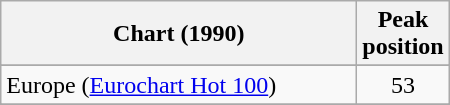<table class="wikitable sortable">
<tr>
<th scope="col" width=230>Chart (1990)</th>
<th scope="col">Peak<br>position</th>
</tr>
<tr>
</tr>
<tr>
</tr>
<tr>
<td>Europe (<a href='#'>Eurochart Hot 100</a>)</td>
<td align="center">53</td>
</tr>
<tr>
</tr>
<tr>
</tr>
<tr>
</tr>
<tr>
</tr>
</table>
